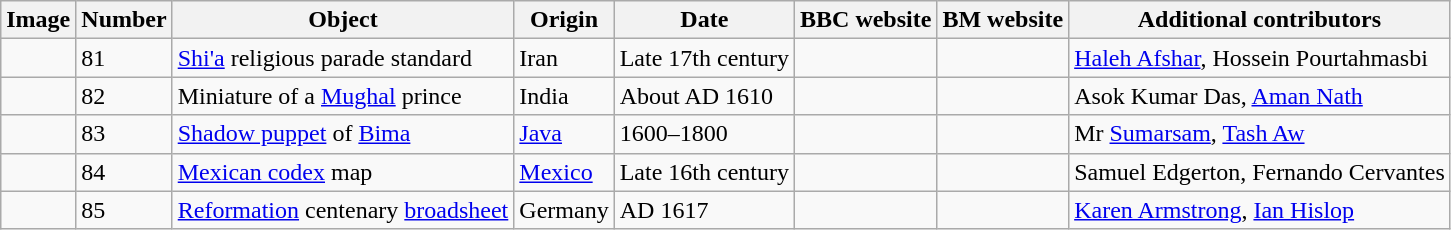<table class="wikitable">
<tr>
<th>Image</th>
<th>Number</th>
<th>Object</th>
<th>Origin</th>
<th>Date</th>
<th>BBC website</th>
<th>BM website</th>
<th>Additional contributors</th>
</tr>
<tr>
<td></td>
<td>81</td>
<td><a href='#'>Shi'a</a> religious parade standard</td>
<td>Iran</td>
<td>Late 17th century</td>
<td></td>
<td></td>
<td><a href='#'>Haleh Afshar</a>, Hossein Pourtahmasbi</td>
</tr>
<tr>
<td></td>
<td>82</td>
<td>Miniature of a <a href='#'>Mughal</a> prince</td>
<td>India</td>
<td>About AD 1610</td>
<td></td>
<td></td>
<td>Asok Kumar Das, <a href='#'>Aman Nath</a></td>
</tr>
<tr>
<td></td>
<td>83</td>
<td><a href='#'>Shadow puppet</a> of <a href='#'>Bima</a></td>
<td><a href='#'>Java</a></td>
<td>1600–1800</td>
<td></td>
<td></td>
<td>Mr <a href='#'>Sumarsam</a>, <a href='#'>Tash Aw</a></td>
</tr>
<tr>
<td></td>
<td>84</td>
<td><a href='#'>Mexican codex</a> map</td>
<td><a href='#'>Mexico</a></td>
<td>Late 16th century</td>
<td></td>
<td></td>
<td>Samuel Edgerton, Fernando Cervantes</td>
</tr>
<tr>
<td></td>
<td>85</td>
<td><a href='#'>Reformation</a> centenary <a href='#'>broadsheet</a></td>
<td>Germany</td>
<td>AD 1617</td>
<td></td>
<td></td>
<td><a href='#'>Karen Armstrong</a>, <a href='#'>Ian Hislop</a></td>
</tr>
</table>
